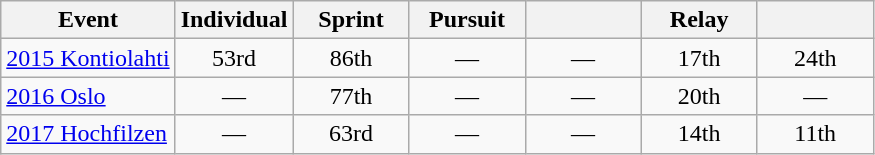<table class="wikitable" style="text-align: center;">
<tr ">
<th>Event</th>
<th style="width:70px;">Individual</th>
<th style="width:70px;">Sprint</th>
<th style="width:70px;">Pursuit</th>
<th style="width:70px;"></th>
<th style="width:70px;">Relay</th>
<th style="width:70px;"></th>
</tr>
<tr>
<td align=left> <a href='#'>2015 Kontiolahti</a></td>
<td>53rd</td>
<td>86th</td>
<td>—</td>
<td>—</td>
<td>17th</td>
<td>24th</td>
</tr>
<tr>
<td align=left> <a href='#'>2016 Oslo</a></td>
<td>—</td>
<td>77th</td>
<td>—</td>
<td>—</td>
<td>20th</td>
<td>—</td>
</tr>
<tr>
<td align="left"> <a href='#'>2017 Hochfilzen</a></td>
<td>—</td>
<td>63rd</td>
<td>—</td>
<td>—</td>
<td>14th</td>
<td>11th</td>
</tr>
</table>
